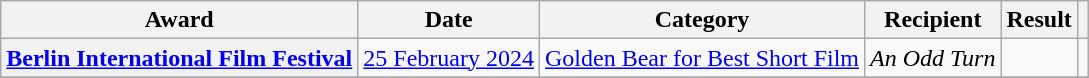<table class="wikitable sortable plainrowheaders">
<tr>
<th>Award</th>
<th>Date</th>
<th>Category</th>
<th>Recipient</th>
<th>Result</th>
<th></th>
</tr>
<tr>
<th scope="row"><a href='#'>Berlin International Film Festival</a></th>
<td><a href='#'>25 February 2024</a></td>
<td><a href='#'>Golden Bear for Best Short Film</a></td>
<td><em>An Odd Turn</em></td>
<td></td>
<td align="center" rowspan="1"></td>
</tr>
<tr>
</tr>
</table>
